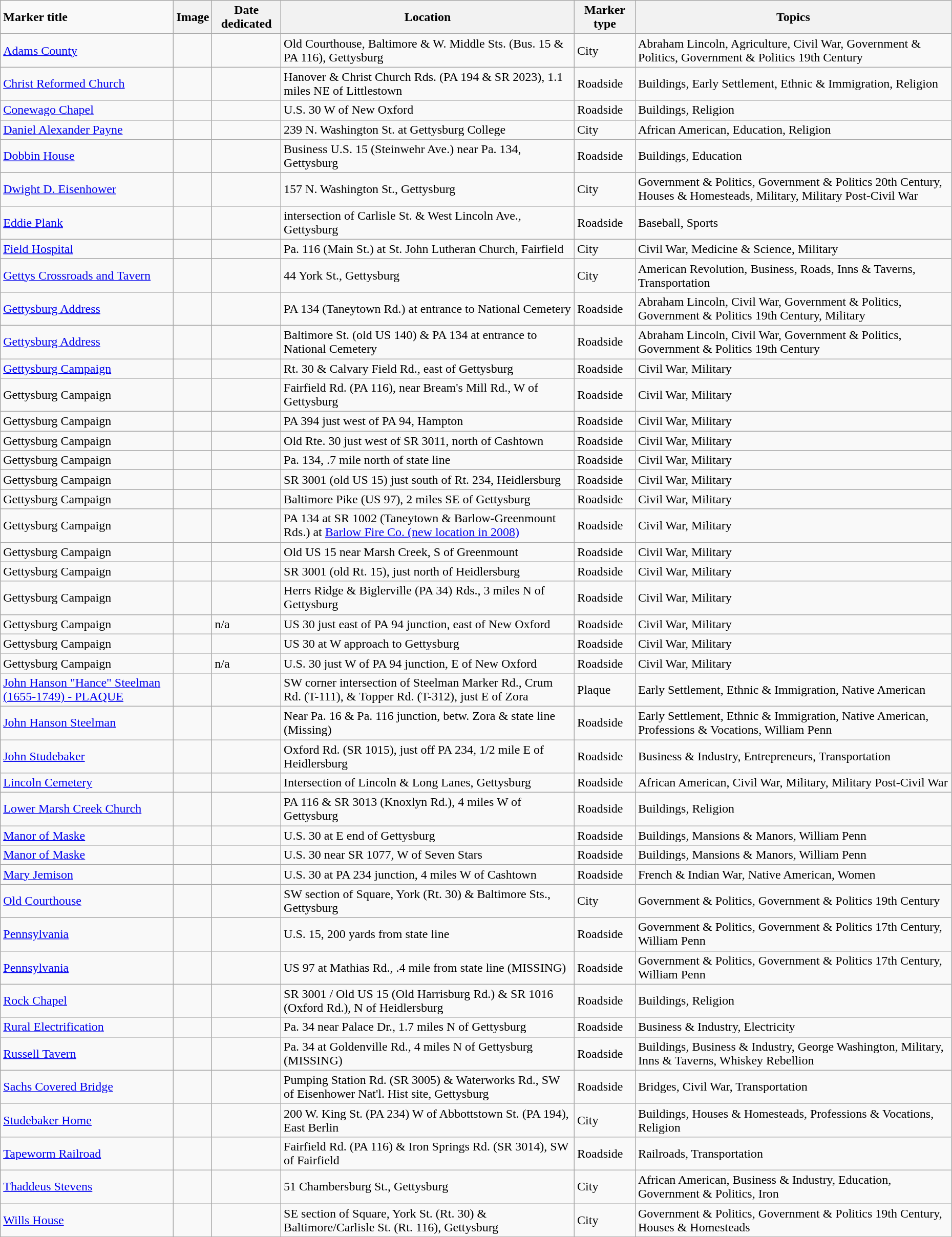<table class="wikitable sortable" style="width:98%">
<tr>
<td><strong>Marker title</strong></td>
<th class="unsortable"><strong>Image</strong></th>
<th><strong>Date dedicated</strong></th>
<th><strong>Location</strong></th>
<th><strong>Marker type</strong></th>
<th><strong>Topics</strong></th>
</tr>
<tr ->
<td><a href='#'>Adams County</a></td>
<td></td>
<td></td>
<td>Old Courthouse, Baltimore & W. Middle Sts. (Bus. 15 & PA 116), Gettysburg<br><small></small></td>
<td>City</td>
<td>Abraham Lincoln, Agriculture, Civil War, Government & Politics, Government & Politics 19th Century</td>
</tr>
<tr ->
<td><a href='#'>Christ Reformed Church</a></td>
<td></td>
<td></td>
<td>Hanover & Christ Church Rds. (PA 194 & SR 2023), 1.1 miles NE of Littlestown<br><small></small></td>
<td>Roadside</td>
<td>Buildings, Early Settlement, Ethnic & Immigration, Religion</td>
</tr>
<tr ->
<td><a href='#'>Conewago Chapel</a></td>
<td></td>
<td></td>
<td>U.S. 30 W of New Oxford<br><small></small></td>
<td>Roadside</td>
<td>Buildings, Religion</td>
</tr>
<tr ->
<td><a href='#'>Daniel Alexander Payne</a></td>
<td></td>
<td></td>
<td>239 N. Washington St. at Gettysburg College<br><small></small></td>
<td>City</td>
<td>African American, Education, Religion</td>
</tr>
<tr ->
<td><a href='#'>Dobbin House</a></td>
<td></td>
<td></td>
<td>Business U.S. 15 (Steinwehr Ave.) near Pa. 134, Gettysburg<br><small></small></td>
<td>Roadside</td>
<td>Buildings, Education</td>
</tr>
<tr ->
<td><a href='#'>Dwight D. Eisenhower</a></td>
<td></td>
<td></td>
<td>157 N. Washington St., Gettysburg<br><small></small></td>
<td>City</td>
<td>Government & Politics, Government & Politics 20th Century, Houses & Homesteads, Military, Military Post-Civil War</td>
</tr>
<tr ->
<td><a href='#'>Eddie Plank</a></td>
<td></td>
<td></td>
<td>intersection of Carlisle St. & West Lincoln Ave., Gettysburg<br><small></small></td>
<td>Roadside</td>
<td>Baseball, Sports</td>
</tr>
<tr ->
<td><a href='#'>Field Hospital</a></td>
<td></td>
<td></td>
<td>Pa. 116 (Main St.) at St. John Lutheran Church, Fairfield<br><small></small></td>
<td>City</td>
<td>Civil War, Medicine & Science, Military</td>
</tr>
<tr ->
<td><a href='#'>Gettys Crossroads and Tavern</a></td>
<td></td>
<td></td>
<td>44 York St., Gettysburg<br><small></small></td>
<td>City</td>
<td>American Revolution, Business, Roads, Inns & Taverns, Transportation</td>
</tr>
<tr ->
<td><a href='#'>Gettysburg Address</a></td>
<td></td>
<td></td>
<td>PA 134 (Taneytown Rd.) at entrance to National Cemetery<br><small></small></td>
<td>Roadside</td>
<td>Abraham Lincoln, Civil War, Government & Politics, Government & Politics 19th Century, Military</td>
</tr>
<tr ->
<td><a href='#'>Gettysburg Address</a></td>
<td></td>
<td></td>
<td>Baltimore St. (old US 140) & PA 134 at entrance to National Cemetery<br><small></small></td>
<td>Roadside</td>
<td>Abraham Lincoln, Civil War, Government & Politics, Government & Politics 19th Century</td>
</tr>
<tr ->
<td><a href='#'>Gettysburg Campaign</a></td>
<td></td>
<td></td>
<td>Rt. 30 & Calvary Field Rd., east of Gettysburg<br><small></small></td>
<td>Roadside</td>
<td>Civil War, Military</td>
</tr>
<tr ->
<td>Gettysburg Campaign</td>
<td></td>
<td></td>
<td>Fairfield Rd. (PA 116), near Bream's Mill Rd., W of Gettysburg<br><small></small></td>
<td>Roadside</td>
<td>Civil War, Military</td>
</tr>
<tr ->
<td>Gettysburg Campaign</td>
<td></td>
<td></td>
<td>PA 394 just west of PA 94, Hampton <br><small></small></td>
<td>Roadside</td>
<td>Civil War, Military</td>
</tr>
<tr ->
<td>Gettysburg Campaign</td>
<td></td>
<td></td>
<td>Old Rte. 30 just west of SR 3011, north of Cashtown<br><small></small></td>
<td>Roadside</td>
<td>Civil War, Military</td>
</tr>
<tr ->
<td>Gettysburg Campaign</td>
<td></td>
<td></td>
<td>Pa. 134, .7 mile north of state line<br><small></small></td>
<td>Roadside</td>
<td>Civil War, Military</td>
</tr>
<tr ->
<td>Gettysburg Campaign</td>
<td></td>
<td></td>
<td>SR 3001 (old US 15) just south of Rt. 234, Heidlersburg<br><small></small></td>
<td>Roadside</td>
<td>Civil War, Military</td>
</tr>
<tr ->
<td>Gettysburg Campaign</td>
<td></td>
<td></td>
<td>Baltimore Pike (US 97), 2 miles SE of Gettysburg<br><small></small></td>
<td>Roadside</td>
<td>Civil War, Military</td>
</tr>
<tr ->
<td>Gettysburg Campaign</td>
<td></td>
<td></td>
<td>PA 134 at SR 1002 (Taneytown & Barlow-Greenmount Rds.) at <a href='#'>Barlow Fire Co. (new location in 2008)</a><br><small></small></td>
<td>Roadside</td>
<td>Civil War, Military</td>
</tr>
<tr ->
<td>Gettysburg Campaign</td>
<td></td>
<td></td>
<td>Old US 15 near Marsh Creek, S of Greenmount<br><small></small></td>
<td>Roadside</td>
<td>Civil War, Military</td>
</tr>
<tr ->
<td>Gettysburg Campaign</td>
<td></td>
<td></td>
<td>SR 3001 (old Rt. 15), just north of Heidlersburg<br><small></small></td>
<td>Roadside</td>
<td>Civil War, Military</td>
</tr>
<tr ->
<td>Gettysburg Campaign</td>
<td></td>
<td></td>
<td>Herrs Ridge & Biglerville (PA 34) Rds., 3 miles N of Gettysburg<br><small></small></td>
<td>Roadside</td>
<td>Civil War, Military</td>
</tr>
<tr ->
<td>Gettysburg Campaign</td>
<td></td>
<td>n/a</td>
<td>US 30 just east of PA 94 junction, east of New Oxford<br><small></small></td>
<td>Roadside</td>
<td>Civil War, Military</td>
</tr>
<tr ->
<td>Gettysburg Campaign</td>
<td></td>
<td></td>
<td>US 30 at W approach to Gettysburg<br><small></small></td>
<td>Roadside</td>
<td>Civil War, Military</td>
</tr>
<tr ->
<td>Gettysburg Campaign</td>
<td></td>
<td>n/a</td>
<td>U.S. 30 just W of PA 94 junction, E of New Oxford<br><small></small></td>
<td>Roadside</td>
<td>Civil War, Military</td>
</tr>
<tr ->
<td><a href='#'>John Hanson "Hance" Steelman (1655-1749) - PLAQUE</a></td>
<td></td>
<td></td>
<td>SW corner intersection of Steelman Marker Rd., Crum Rd. (T-111), & Topper Rd. (T-312), just E of Zora<br><small></small></td>
<td>Plaque</td>
<td>Early Settlement, Ethnic & Immigration, Native American</td>
</tr>
<tr ->
<td><a href='#'>John Hanson Steelman</a></td>
<td></td>
<td></td>
<td>Near Pa. 16 & Pa. 116 junction, betw. Zora & state line (Missing)<br><small></small></td>
<td>Roadside</td>
<td>Early Settlement, Ethnic & Immigration, Native American, Professions & Vocations, William Penn</td>
</tr>
<tr ->
<td><a href='#'>John Studebaker</a></td>
<td></td>
<td></td>
<td>Oxford Rd. (SR 1015), just off PA 234, 1/2 mile E of Heidlersburg<br><small></small></td>
<td>Roadside</td>
<td>Business & Industry, Entrepreneurs, Transportation</td>
</tr>
<tr ->
<td><a href='#'>Lincoln Cemetery</a></td>
<td></td>
<td></td>
<td>Intersection of Lincoln & Long Lanes, Gettysburg<br><small></small></td>
<td>Roadside</td>
<td>African American, Civil War, Military, Military Post-Civil War</td>
</tr>
<tr ->
<td><a href='#'>Lower Marsh Creek Church</a></td>
<td></td>
<td></td>
<td>PA 116 & SR 3013 (Knoxlyn Rd.), 4 miles W of Gettysburg<br><small></small></td>
<td>Roadside</td>
<td>Buildings, Religion</td>
</tr>
<tr ->
<td><a href='#'>Manor of Maske</a></td>
<td></td>
<td></td>
<td>U.S. 30 at E end of Gettysburg<br><small></small></td>
<td>Roadside</td>
<td>Buildings, Mansions & Manors, William Penn</td>
</tr>
<tr ->
<td><a href='#'>Manor of Maske</a></td>
<td></td>
<td></td>
<td>U.S. 30 near SR 1077, W of Seven Stars<br><small></small></td>
<td>Roadside</td>
<td>Buildings, Mansions & Manors, William Penn</td>
</tr>
<tr ->
<td><a href='#'>Mary Jemison</a></td>
<td></td>
<td></td>
<td>U.S. 30 at PA 234 junction, 4 miles W of Cashtown<br><small></small></td>
<td>Roadside</td>
<td>French & Indian War, Native American, Women</td>
</tr>
<tr ->
<td><a href='#'>Old Courthouse</a></td>
<td></td>
<td></td>
<td>SW section of Square, York (Rt. 30) & Baltimore Sts., Gettysburg<br><small></small></td>
<td>City</td>
<td>Government & Politics, Government & Politics 19th Century</td>
</tr>
<tr ->
<td><a href='#'>Pennsylvania</a></td>
<td></td>
<td></td>
<td>U.S. 15, 200 yards from state line<br><small></small></td>
<td>Roadside</td>
<td>Government & Politics, Government & Politics 17th Century, William Penn</td>
</tr>
<tr ->
<td><a href='#'>Pennsylvania</a></td>
<td></td>
<td></td>
<td>US 97 at Mathias Rd., .4 mile from state line (MISSING)<br><small></small></td>
<td>Roadside</td>
<td>Government & Politics, Government & Politics 17th Century, William Penn</td>
</tr>
<tr ->
<td><a href='#'>Rock Chapel</a></td>
<td></td>
<td></td>
<td>SR 3001 / Old US 15 (Old Harrisburg Rd.) & SR 1016 (Oxford Rd.), N of Heidlersburg<br><small></small></td>
<td>Roadside</td>
<td>Buildings, Religion</td>
</tr>
<tr ->
<td><a href='#'>Rural Electrification</a></td>
<td></td>
<td></td>
<td>Pa. 34 near Palace Dr., 1.7 miles N of Gettysburg<br><small></small></td>
<td>Roadside</td>
<td>Business & Industry, Electricity</td>
</tr>
<tr ->
<td><a href='#'>Russell Tavern</a></td>
<td></td>
<td></td>
<td>Pa. 34 at Goldenville Rd., 4 miles N of Gettysburg (MISSING)<br><small></small></td>
<td>Roadside</td>
<td>Buildings, Business & Industry, George Washington, Military, Inns & Taverns, Whiskey Rebellion</td>
</tr>
<tr ->
<td><a href='#'>Sachs Covered Bridge</a></td>
<td></td>
<td></td>
<td>Pumping Station Rd. (SR 3005) & Waterworks Rd., SW of Eisenhower Nat'l. Hist site, Gettysburg<br><small></small></td>
<td>Roadside</td>
<td>Bridges, Civil War, Transportation</td>
</tr>
<tr ->
<td><a href='#'>Studebaker Home</a></td>
<td></td>
<td></td>
<td>200 W. King St. (PA 234) W of Abbottstown St. (PA 194), East Berlin<br><small></small></td>
<td>City</td>
<td>Buildings, Houses & Homesteads, Professions & Vocations, Religion</td>
</tr>
<tr ->
<td><a href='#'>Tapeworm Railroad</a></td>
<td></td>
<td></td>
<td>Fairfield Rd. (PA 116) & Iron Springs Rd. (SR 3014), SW of Fairfield<br><small></small></td>
<td>Roadside</td>
<td>Railroads, Transportation</td>
</tr>
<tr ->
<td><a href='#'>Thaddeus Stevens</a></td>
<td></td>
<td></td>
<td>51 Chambersburg St., Gettysburg<br><small></small></td>
<td>City</td>
<td>African American, Business & Industry, Education, Government & Politics, Iron</td>
</tr>
<tr ->
<td><a href='#'>Wills House</a></td>
<td></td>
<td></td>
<td>SE section of Square, York St. (Rt. 30) & Baltimore/Carlisle St. (Rt. 116), Gettysburg<br><small></small></td>
<td>City</td>
<td>Government & Politics, Government & Politics 19th Century, Houses & Homesteads</td>
</tr>
</table>
